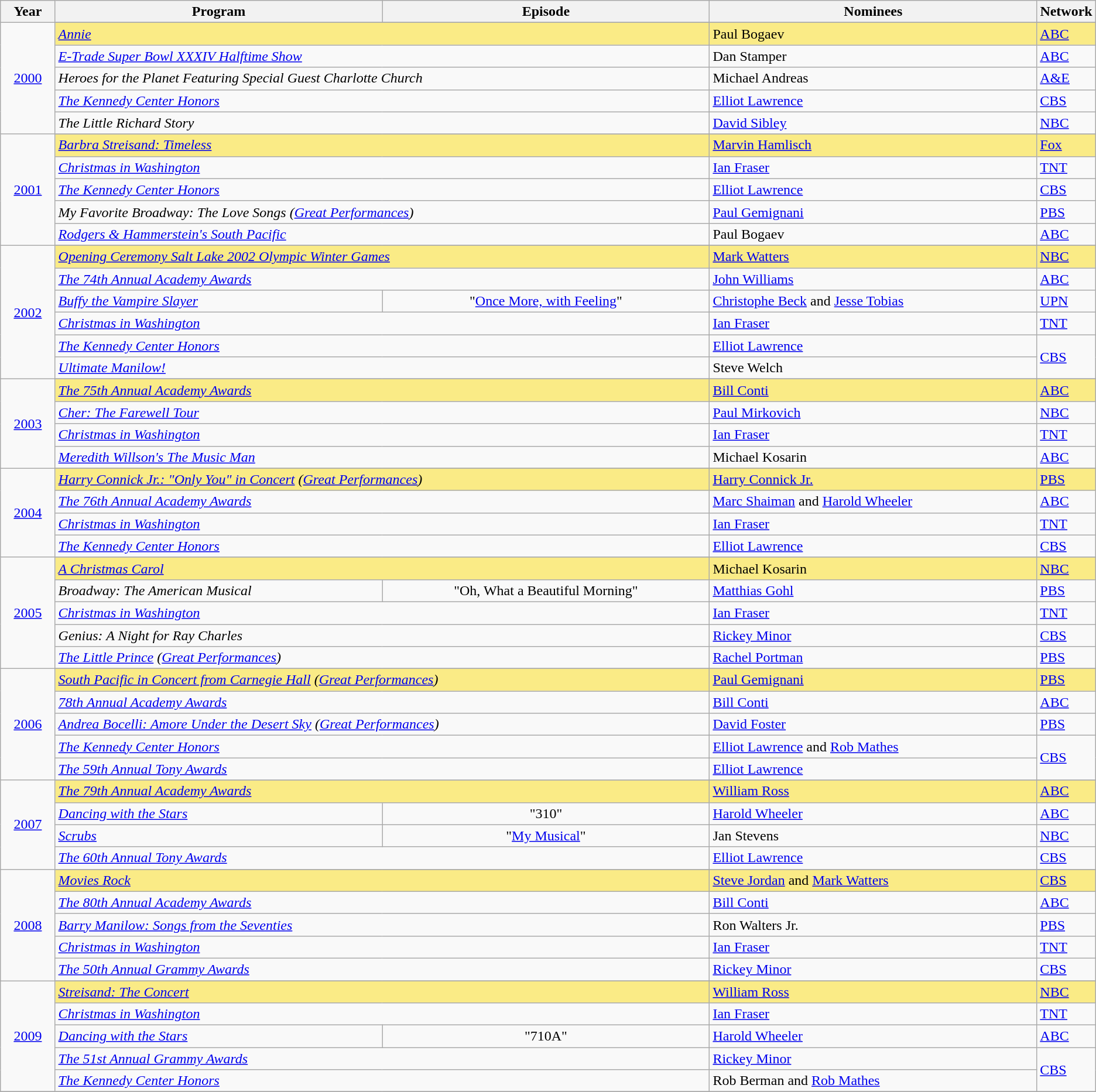<table class="wikitable">
<tr>
<th width="5%">Year</th>
<th width="30%">Program</th>
<th width="30%">Episode</th>
<th width="30%">Nominees</th>
<th width="5%">Network</th>
</tr>
<tr>
<td rowspan="6" style="text-align:center;"><a href='#'>2000</a><br></td>
</tr>
<tr style="background:#FAEB86;">
<td colspan=2><em><a href='#'>Annie</a></em></td>
<td>Paul Bogaev</td>
<td><a href='#'>ABC</a></td>
</tr>
<tr>
<td colspan=2><em><a href='#'>E-Trade Super Bowl XXXIV Halftime Show</a></em></td>
<td>Dan Stamper</td>
<td><a href='#'>ABC</a></td>
</tr>
<tr>
<td colspan=2><em>Heroes for the Planet Featuring Special Guest Charlotte Church</em></td>
<td>Michael Andreas</td>
<td><a href='#'>A&E</a></td>
</tr>
<tr>
<td colspan=2><em><a href='#'>The Kennedy Center Honors</a></em></td>
<td><a href='#'>Elliot Lawrence</a></td>
<td><a href='#'>CBS</a></td>
</tr>
<tr>
<td colspan=2><em>The Little Richard Story</em></td>
<td><a href='#'>David Sibley</a></td>
<td><a href='#'>NBC</a></td>
</tr>
<tr>
<td rowspan="6" style="text-align:center;"><a href='#'>2001</a><br></td>
</tr>
<tr style="background:#FAEB86;">
<td colspan=2><em><a href='#'>Barbra Streisand: Timeless</a></em></td>
<td><a href='#'>Marvin Hamlisch</a></td>
<td><a href='#'>Fox</a></td>
</tr>
<tr>
<td colspan=2><em><a href='#'>Christmas in Washington</a></em></td>
<td><a href='#'>Ian Fraser</a></td>
<td><a href='#'>TNT</a></td>
</tr>
<tr>
<td colspan=2><em><a href='#'>The Kennedy Center Honors</a></em></td>
<td><a href='#'>Elliot Lawrence</a></td>
<td><a href='#'>CBS</a></td>
</tr>
<tr>
<td colspan=2><em>My Favorite Broadway: The Love Songs (<a href='#'>Great Performances</a>)</em></td>
<td><a href='#'>Paul Gemignani</a></td>
<td><a href='#'>PBS</a></td>
</tr>
<tr>
<td colspan=2><em><a href='#'>Rodgers & Hammerstein's South Pacific</a></em></td>
<td>Paul Bogaev</td>
<td><a href='#'>ABC</a></td>
</tr>
<tr>
<td rowspan="7" style="text-align:center;"><a href='#'>2002</a><br></td>
</tr>
<tr style="background:#FAEB86;">
<td colspan=2><em><a href='#'>Opening Ceremony Salt Lake 2002 Olympic Winter Games</a></em></td>
<td><a href='#'>Mark Watters</a></td>
<td><a href='#'>NBC</a></td>
</tr>
<tr>
<td colspan=2><em><a href='#'>The 74th Annual Academy Awards</a></em></td>
<td><a href='#'>John Williams</a></td>
<td><a href='#'>ABC</a></td>
</tr>
<tr>
<td><em><a href='#'>Buffy the Vampire Slayer</a></em></td>
<td align=center>"<a href='#'>Once More, with Feeling</a>"</td>
<td><a href='#'>Christophe Beck</a> and <a href='#'>Jesse Tobias</a></td>
<td><a href='#'>UPN</a></td>
</tr>
<tr>
<td colspan=2><em><a href='#'>Christmas in Washington</a></em></td>
<td><a href='#'>Ian Fraser</a></td>
<td><a href='#'>TNT</a></td>
</tr>
<tr>
<td colspan=2><em><a href='#'>The Kennedy Center Honors</a></em></td>
<td><a href='#'>Elliot Lawrence</a></td>
<td rowspan=2><a href='#'>CBS</a></td>
</tr>
<tr>
<td colspan=2><em><a href='#'>Ultimate Manilow!</a></em></td>
<td>Steve Welch</td>
</tr>
<tr>
<td rowspan="5" style="text-align:center;"><a href='#'>2003</a><br></td>
</tr>
<tr style="background:#FAEB86;">
<td colspan=2><em><a href='#'>The 75th Annual Academy Awards</a></em></td>
<td><a href='#'>Bill Conti</a></td>
<td><a href='#'>ABC</a></td>
</tr>
<tr>
<td colspan=2><em><a href='#'>Cher: The Farewell Tour</a></em></td>
<td><a href='#'>Paul Mirkovich</a></td>
<td><a href='#'>NBC</a></td>
</tr>
<tr>
<td colspan=2><em><a href='#'>Christmas in Washington</a></em></td>
<td><a href='#'>Ian Fraser</a></td>
<td><a href='#'>TNT</a></td>
</tr>
<tr>
<td colspan=2><em><a href='#'>Meredith Willson's The Music Man</a></em></td>
<td>Michael Kosarin</td>
<td><a href='#'>ABC</a></td>
</tr>
<tr>
<td rowspan="5" style="text-align:center;"><a href='#'>2004</a><br></td>
</tr>
<tr style="background:#FAEB86;">
<td colspan=2><em><a href='#'>Harry Connick Jr.: "Only You" in Concert</a> (<a href='#'>Great Performances</a>)</em></td>
<td><a href='#'>Harry Connick Jr.</a></td>
<td><a href='#'>PBS</a></td>
</tr>
<tr>
<td colspan=2><em><a href='#'>The 76th Annual Academy Awards</a></em></td>
<td><a href='#'>Marc Shaiman</a> and <a href='#'>Harold Wheeler</a></td>
<td><a href='#'>ABC</a></td>
</tr>
<tr>
<td colspan=2><em><a href='#'>Christmas in Washington</a></em></td>
<td><a href='#'>Ian Fraser</a></td>
<td><a href='#'>TNT</a></td>
</tr>
<tr>
<td colspan=2><em><a href='#'>The Kennedy Center Honors</a></em></td>
<td><a href='#'>Elliot Lawrence</a></td>
<td><a href='#'>CBS</a></td>
</tr>
<tr>
<td rowspan="6" style="text-align:center;"><a href='#'>2005</a><br></td>
</tr>
<tr style="background:#FAEB86;">
<td colspan=2><em><a href='#'>A Christmas Carol</a></em></td>
<td>Michael Kosarin</td>
<td><a href='#'>NBC</a></td>
</tr>
<tr>
<td><em>Broadway: The American Musical</em></td>
<td align=center>"Oh, What a Beautiful Morning"</td>
<td><a href='#'>Matthias Gohl</a></td>
<td><a href='#'>PBS</a></td>
</tr>
<tr>
<td colspan=2><em><a href='#'>Christmas in Washington</a></em></td>
<td><a href='#'>Ian Fraser</a></td>
<td><a href='#'>TNT</a></td>
</tr>
<tr>
<td colspan=2><em>Genius: A Night for Ray Charles</em></td>
<td><a href='#'>Rickey Minor</a></td>
<td><a href='#'>CBS</a></td>
</tr>
<tr>
<td colspan=2><em><a href='#'>The Little Prince</a> (<a href='#'>Great Performances</a>)</em></td>
<td><a href='#'>Rachel Portman</a></td>
<td><a href='#'>PBS</a></td>
</tr>
<tr>
<td rowspan="6" style="text-align:center;"><a href='#'>2006</a><br></td>
</tr>
<tr style="background:#FAEB86;">
<td colspan=2><em><a href='#'>South Pacific in Concert from Carnegie Hall</a> (<a href='#'>Great Performances</a>)</em></td>
<td><a href='#'>Paul Gemignani</a></td>
<td><a href='#'>PBS</a></td>
</tr>
<tr>
<td colspan=2><em><a href='#'>78th Annual Academy Awards</a></em></td>
<td><a href='#'>Bill Conti</a></td>
<td><a href='#'>ABC</a></td>
</tr>
<tr>
<td colspan=2><em><a href='#'>Andrea Bocelli: Amore Under the Desert Sky</a> (<a href='#'>Great Performances</a>)</em></td>
<td><a href='#'>David Foster</a></td>
<td><a href='#'>PBS</a></td>
</tr>
<tr>
<td colspan=2><em><a href='#'>The Kennedy Center Honors</a></em></td>
<td><a href='#'>Elliot Lawrence</a> and <a href='#'>Rob Mathes</a></td>
<td rowspan=2><a href='#'>CBS</a></td>
</tr>
<tr>
<td colspan=2><em><a href='#'>The 59th Annual Tony Awards</a></em></td>
<td><a href='#'>Elliot Lawrence</a></td>
</tr>
<tr>
<td rowspan="5" style="text-align:center;"><a href='#'>2007</a><br></td>
</tr>
<tr style="background:#FAEB86;">
<td colspan=2><em><a href='#'>The 79th Annual Academy Awards</a></em></td>
<td><a href='#'>William Ross</a></td>
<td><a href='#'>ABC</a></td>
</tr>
<tr>
<td><em><a href='#'>Dancing with the Stars</a></em></td>
<td align=center>"310"</td>
<td><a href='#'>Harold Wheeler</a></td>
<td><a href='#'>ABC</a></td>
</tr>
<tr>
<td><em><a href='#'>Scrubs</a></em></td>
<td align=center>"<a href='#'>My Musical</a>"</td>
<td>Jan Stevens</td>
<td><a href='#'>NBC</a></td>
</tr>
<tr>
<td colspan=2><em><a href='#'>The 60th Annual Tony Awards</a></em></td>
<td><a href='#'>Elliot Lawrence</a></td>
<td><a href='#'>CBS</a></td>
</tr>
<tr>
<td rowspan="6" style="text-align:center;"><a href='#'>2008</a><br></td>
</tr>
<tr style="background:#FAEB86;">
<td colspan=2><em><a href='#'>Movies Rock</a></em></td>
<td><a href='#'>Steve Jordan</a> and <a href='#'>Mark Watters</a></td>
<td><a href='#'>CBS</a></td>
</tr>
<tr>
<td colspan=2><em><a href='#'>The 80th Annual Academy Awards</a></em></td>
<td><a href='#'>Bill Conti</a></td>
<td><a href='#'>ABC</a></td>
</tr>
<tr>
<td colspan=2><em><a href='#'>Barry Manilow: Songs from the Seventies</a></em></td>
<td>Ron Walters Jr.</td>
<td><a href='#'>PBS</a></td>
</tr>
<tr>
<td colspan=2><em><a href='#'>Christmas in Washington</a></em></td>
<td><a href='#'>Ian Fraser</a></td>
<td><a href='#'>TNT</a></td>
</tr>
<tr>
<td colspan=2><em><a href='#'>The 50th Annual Grammy Awards</a></em></td>
<td><a href='#'>Rickey Minor</a></td>
<td><a href='#'>CBS</a></td>
</tr>
<tr>
<td rowspan="6" style="text-align:center;"><a href='#'>2009</a><br></td>
</tr>
<tr style="background:#FAEB86;">
<td colspan=2><em><a href='#'>Streisand: The Concert</a></em></td>
<td><a href='#'>William Ross</a></td>
<td><a href='#'>NBC</a></td>
</tr>
<tr>
<td colspan=2><em><a href='#'>Christmas in Washington</a></em></td>
<td><a href='#'>Ian Fraser</a></td>
<td><a href='#'>TNT</a></td>
</tr>
<tr>
<td><em><a href='#'>Dancing with the Stars</a></em></td>
<td align=center>"710A"</td>
<td><a href='#'>Harold Wheeler</a></td>
<td><a href='#'>ABC</a></td>
</tr>
<tr>
<td colspan=2><em><a href='#'>The 51st Annual Grammy Awards</a></em></td>
<td><a href='#'>Rickey Minor</a></td>
<td rowspan=2><a href='#'>CBS</a></td>
</tr>
<tr>
<td colspan=2><em><a href='#'>The Kennedy Center Honors</a></em></td>
<td>Rob Berman and <a href='#'>Rob Mathes</a></td>
</tr>
<tr>
</tr>
</table>
